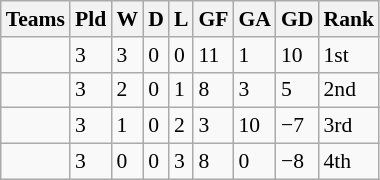<table class="wikitable"  border="1" style="font-size:90%;" style="text-align:center;">
<tr>
<th>Teams</th>
<th>Pld</th>
<th>W</th>
<th>D</th>
<th>L</th>
<th>GF</th>
<th>GA</th>
<th>GD</th>
<th>Rank</th>
</tr>
<tr>
<td></td>
<td>3</td>
<td>3</td>
<td>0</td>
<td>0</td>
<td>11</td>
<td>1</td>
<td>10</td>
<td>1st</td>
</tr>
<tr>
<td></td>
<td>3</td>
<td>2</td>
<td>0</td>
<td>1</td>
<td>8</td>
<td>3</td>
<td>5</td>
<td>2nd</td>
</tr>
<tr>
<td></td>
<td>3</td>
<td>1</td>
<td>0</td>
<td>2</td>
<td>3</td>
<td>10</td>
<td>−7</td>
<td>3rd</td>
</tr>
<tr>
<td></td>
<td>3</td>
<td>0</td>
<td>0</td>
<td>3</td>
<td>8</td>
<td>0</td>
<td>−8</td>
<td>4th</td>
</tr>
</table>
